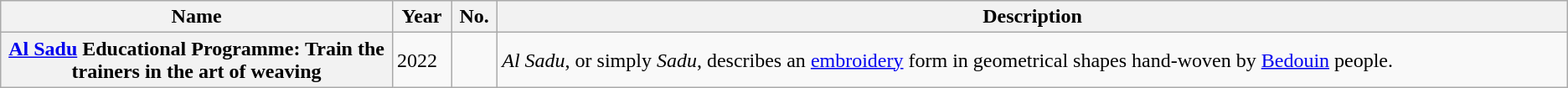<table class="wikitable sortable plainrowheaders">
<tr>
<th style="width:25%">Name</th>
<th>Year</th>
<th>No.</th>
<th class="unsortable">Description</th>
</tr>
<tr>
<th scope="row"><a href='#'>Al Sadu</a> Educational Programme: Train the trainers in the art of weaving</th>
<td>2022</td>
<td></td>
<td><em>Al Sadu</em>, or simply <em>Sadu</em>, describes an <a href='#'>embroidery</a> form in geometrical shapes hand-woven by <a href='#'>Bedouin</a> people.</td>
</tr>
</table>
